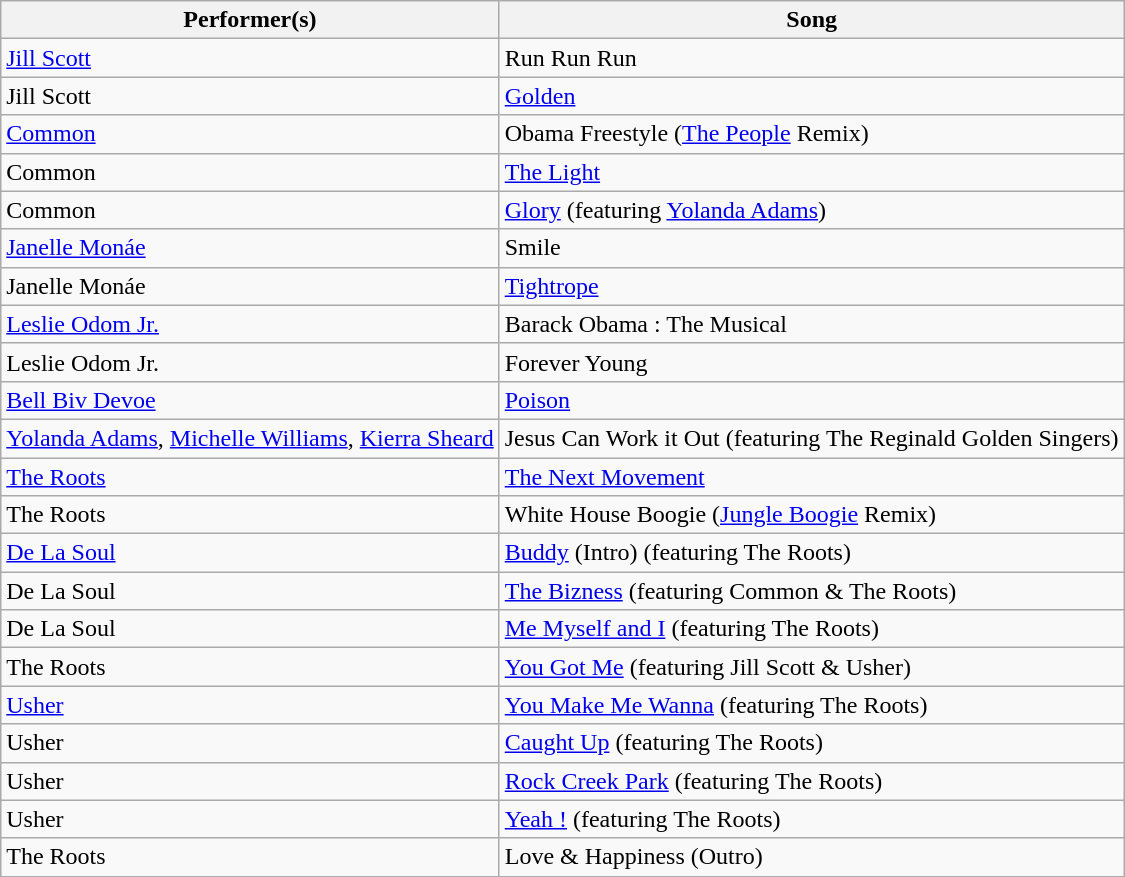<table class="wikitable">
<tr>
<th>Performer(s)</th>
<th>Song</th>
</tr>
<tr>
<td><a href='#'>Jill Scott</a></td>
<td>Run Run Run</td>
</tr>
<tr>
<td>Jill Scott</td>
<td><a href='#'>Golden</a></td>
</tr>
<tr>
<td><a href='#'>Common</a></td>
<td>Obama Freestyle (<a href='#'>The People</a> Remix)</td>
</tr>
<tr>
<td>Common</td>
<td><a href='#'>The Light</a></td>
</tr>
<tr>
<td>Common</td>
<td><a href='#'>Glory</a> (featuring <a href='#'>Yolanda Adams</a>)</td>
</tr>
<tr>
<td><a href='#'>Janelle Monáe</a></td>
<td>Smile</td>
</tr>
<tr>
<td>Janelle Monáe</td>
<td><a href='#'>Tightrope</a></td>
</tr>
<tr>
<td><a href='#'>Leslie Odom Jr.</a></td>
<td>Barack Obama : The Musical</td>
</tr>
<tr>
<td>Leslie Odom Jr.</td>
<td>Forever Young</td>
</tr>
<tr>
<td><a href='#'>Bell Biv Devoe</a></td>
<td><a href='#'>Poison</a></td>
</tr>
<tr>
<td><a href='#'>Yolanda Adams</a>, <a href='#'>Michelle Williams</a>, <a href='#'>Kierra Sheard</a></td>
<td>Jesus Can Work it Out (featuring The Reginald Golden Singers)</td>
</tr>
<tr>
<td><a href='#'>The Roots</a></td>
<td><a href='#'>The Next Movement</a></td>
</tr>
<tr>
<td>The Roots</td>
<td>White House Boogie (<a href='#'>Jungle Boogie</a> Remix)</td>
</tr>
<tr>
<td><a href='#'>De La Soul</a></td>
<td><a href='#'>Buddy</a> (Intro) (featuring The Roots)</td>
</tr>
<tr>
<td>De La Soul</td>
<td><a href='#'>The Bizness</a> (featuring Common & The Roots)</td>
</tr>
<tr>
<td>De La Soul</td>
<td><a href='#'>Me Myself and I</a> (featuring The Roots)</td>
</tr>
<tr>
<td>The Roots</td>
<td><a href='#'>You Got Me</a> (featuring Jill Scott & Usher)</td>
</tr>
<tr>
<td><a href='#'>Usher</a></td>
<td><a href='#'>You Make Me Wanna</a> (featuring The Roots)</td>
</tr>
<tr>
<td>Usher</td>
<td><a href='#'>Caught Up</a> (featuring The Roots)</td>
</tr>
<tr>
<td>Usher</td>
<td><a href='#'>Rock Creek Park</a> (featuring The Roots)</td>
</tr>
<tr>
<td>Usher</td>
<td><a href='#'>Yeah !</a> (featuring The Roots)</td>
</tr>
<tr>
<td>The Roots</td>
<td>Love & Happiness (Outro)</td>
</tr>
</table>
